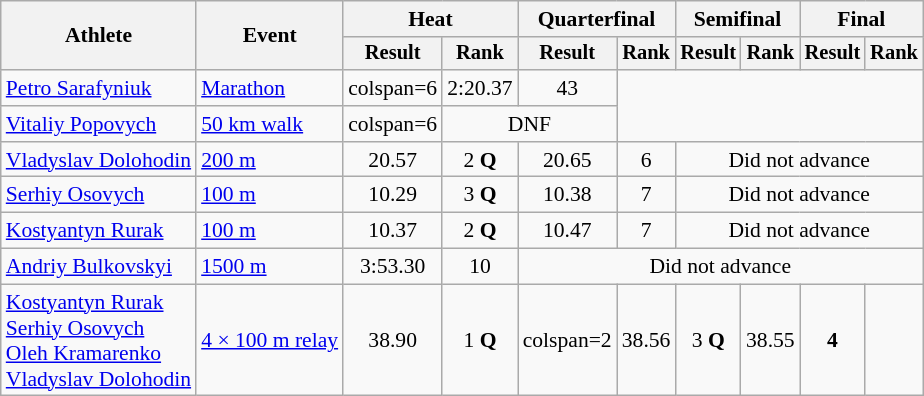<table class=wikitable style="font-size:90%">
<tr>
<th rowspan="2">Athlete</th>
<th rowspan="2">Event</th>
<th colspan="2">Heat</th>
<th colspan="2">Quarterfinal</th>
<th colspan="2">Semifinal</th>
<th colspan="2">Final</th>
</tr>
<tr style="font-size:95%">
<th>Result</th>
<th>Rank</th>
<th>Result</th>
<th>Rank</th>
<th>Result</th>
<th>Rank</th>
<th>Result</th>
<th>Rank</th>
</tr>
<tr align=center>
<td align=left><a href='#'>Petro Sarafyniuk</a></td>
<td align=left><a href='#'>Marathon</a></td>
<td>colspan=6 </td>
<td>2:20.37</td>
<td>43</td>
</tr>
<tr align=center>
<td align=left><a href='#'>Vitaliy Popovych</a></td>
<td align=left><a href='#'>50 km walk</a></td>
<td>colspan=6 </td>
<td colspan=2>DNF</td>
</tr>
<tr align=center>
<td align=left><a href='#'>Vladyslav Dolohodin</a></td>
<td align=left><a href='#'>200 m</a></td>
<td>20.57</td>
<td>2 <strong>Q</strong></td>
<td>20.65</td>
<td>6</td>
<td colspan=4>Did not advance</td>
</tr>
<tr align=center>
<td align=left><a href='#'>Serhiy Osovych</a></td>
<td align=left><a href='#'>100 m</a></td>
<td>10.29</td>
<td>3 <strong>Q</strong></td>
<td>10.38</td>
<td>7</td>
<td colspan=4>Did not advance</td>
</tr>
<tr align=center>
<td align=left><a href='#'>Kostyantyn Rurak</a></td>
<td align=left><a href='#'>100 m</a></td>
<td>10.37</td>
<td>2 <strong>Q</strong></td>
<td>10.47</td>
<td>7</td>
<td colspan=4>Did not advance</td>
</tr>
<tr align=center>
<td align=left><a href='#'>Andriy Bulkovskyi</a></td>
<td align=left><a href='#'>1500 m</a></td>
<td>3:53.30</td>
<td>10</td>
<td colspan=6>Did not advance</td>
</tr>
<tr align=center>
<td align=left><a href='#'>Kostyantyn Rurak</a><br><a href='#'>Serhiy Osovych</a><br><a href='#'>Oleh Kramarenko</a><br><a href='#'>Vladyslav Dolohodin</a></td>
<td align=left><a href='#'>4 × 100 m relay</a></td>
<td>38.90</td>
<td>1 <strong>Q</strong></td>
<td>colspan=2 </td>
<td>38.56</td>
<td>3 <strong>Q</strong></td>
<td>38.55</td>
<td><strong>4</strong></td>
</tr>
</table>
